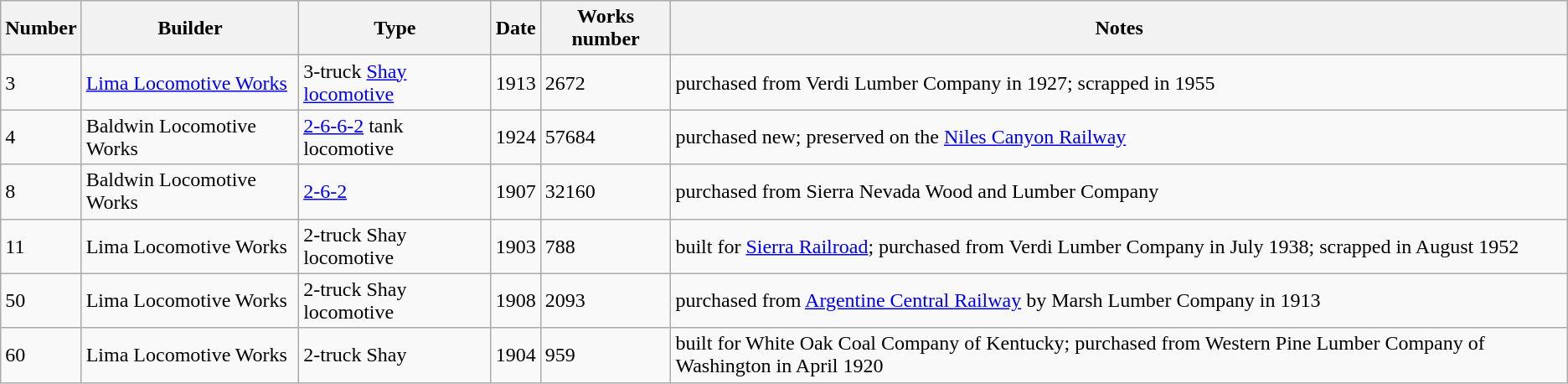<table class="wikitable">
<tr>
<th>Number</th>
<th>Builder</th>
<th>Type</th>
<th>Date</th>
<th>Works number</th>
<th>Notes</th>
</tr>
<tr>
<td>3</td>
<td><a href='#'>Lima Locomotive Works</a></td>
<td>3-truck <a href='#'>Shay locomotive</a></td>
<td>1913</td>
<td>2672</td>
<td>purchased from Verdi Lumber Company in 1927; scrapped in 1955</td>
</tr>
<tr>
<td>4</td>
<td>Baldwin Locomotive Works</td>
<td><a href='#'>2-6-6-2</a> tank locomotive</td>
<td>1924</td>
<td>57684</td>
<td>purchased new; preserved on the <a href='#'>Niles Canyon Railway</a></td>
</tr>
<tr>
<td>8</td>
<td>Baldwin Locomotive Works</td>
<td><a href='#'>2-6-2</a></td>
<td>1907</td>
<td>32160</td>
<td>purchased from Sierra Nevada Wood and Lumber Company</td>
</tr>
<tr>
<td>11</td>
<td>Lima Locomotive Works</td>
<td>2-truck Shay locomotive</td>
<td>1903</td>
<td>788</td>
<td>built for <a href='#'>Sierra Railroad</a>; purchased from Verdi Lumber Company in July 1938; scrapped in August 1952</td>
</tr>
<tr>
<td>50</td>
<td>Lima Locomotive Works</td>
<td>2-truck Shay locomotive</td>
<td>1908</td>
<td>2093</td>
<td>purchased from <a href='#'>Argentine Central Railway</a> by Marsh Lumber Company in 1913</td>
</tr>
<tr>
<td>60</td>
<td>Lima Locomotive Works</td>
<td>2-truck Shay</td>
<td>1904</td>
<td>959</td>
<td>built for White Oak Coal Company of Kentucky; purchased from Western Pine Lumber Company of Washington in April 1920</td>
</tr>
</table>
